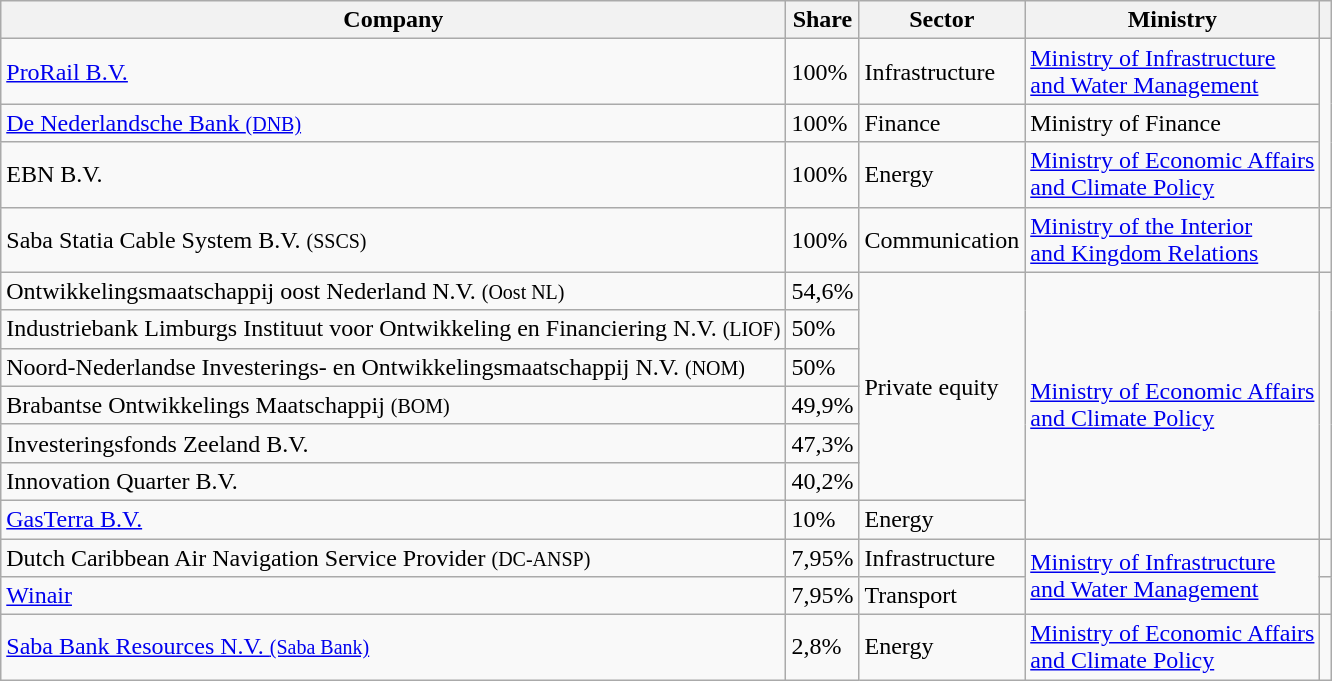<table class="wikitable">
<tr>
<th>Company</th>
<th>Share</th>
<th>Sector</th>
<th>Ministry</th>
<th></th>
</tr>
<tr>
<td><a href='#'>ProRail B.V.</a></td>
<td>100%</td>
<td>Infrastructure</td>
<td><a href='#'>Ministry of Infrastructure</a><br><a href='#'>and Water Management</a></td>
<td rowspan="3"></td>
</tr>
<tr>
<td><a href='#'>De Nederlandsche Bank <small>(DNB)</small></a></td>
<td>100%</td>
<td>Finance</td>
<td>Ministry of Finance</td>
</tr>
<tr>
<td>EBN B.V.</td>
<td>100%</td>
<td>Energy</td>
<td><a href='#'>Ministry of Economic Affairs</a><br><a href='#'>and Climate Policy</a></td>
</tr>
<tr>
<td>Saba Statia Cable System B.V. <small>(SSCS)</small></td>
<td>100%</td>
<td>Communication</td>
<td><a href='#'>Ministry of the Interior</a><br><a href='#'>and Kingdom Relations</a></td>
<td></td>
</tr>
<tr>
<td>Ontwikkelingsmaatschappij oost Nederland N.V. <small>(Oost NL)</small></td>
<td>54,6%</td>
<td rowspan="6">Private equity</td>
<td rowspan="7"><a href='#'>Ministry of Economic Affairs</a><br><a href='#'>and Climate Policy</a></td>
<td rowspan="7"></td>
</tr>
<tr>
<td>Industriebank Limburgs Instituut voor Ontwikkeling en Financiering N.V. <small>(LIOF)</small></td>
<td>50%</td>
</tr>
<tr>
<td>Noord-Nederlandse Investerings- en Ontwikkelingsmaatschappij N.V. <small>(NOM)</small></td>
<td>50%</td>
</tr>
<tr>
<td>Brabantse Ontwikkelings Maatschappij <small>(BOM)</small></td>
<td>49,9%</td>
</tr>
<tr>
<td>Investeringsfonds Zeeland B.V.</td>
<td>47,3%</td>
</tr>
<tr>
<td>Innovation Quarter B.V.</td>
<td>40,2%</td>
</tr>
<tr>
<td><a href='#'>GasTerra B.V.</a></td>
<td>10%</td>
<td>Energy</td>
</tr>
<tr>
<td>Dutch Caribbean Air Navigation Service Provider <small>(DC-ANSP)</small></td>
<td>7,95%</td>
<td>Infrastructure</td>
<td rowspan="2"><a href='#'>Ministry of Infrastructure</a><br><a href='#'>and Water Management</a></td>
<td></td>
</tr>
<tr>
<td><a href='#'>Winair</a></td>
<td>7,95%</td>
<td>Transport</td>
<td></td>
</tr>
<tr>
<td><a href='#'>Saba Bank Resources N.V. <small>(Saba Bank)</small></a></td>
<td>2,8%</td>
<td>Energy</td>
<td><a href='#'>Ministry of Economic Affairs</a><br><a href='#'>and Climate Policy</a></td>
<td></td>
</tr>
</table>
